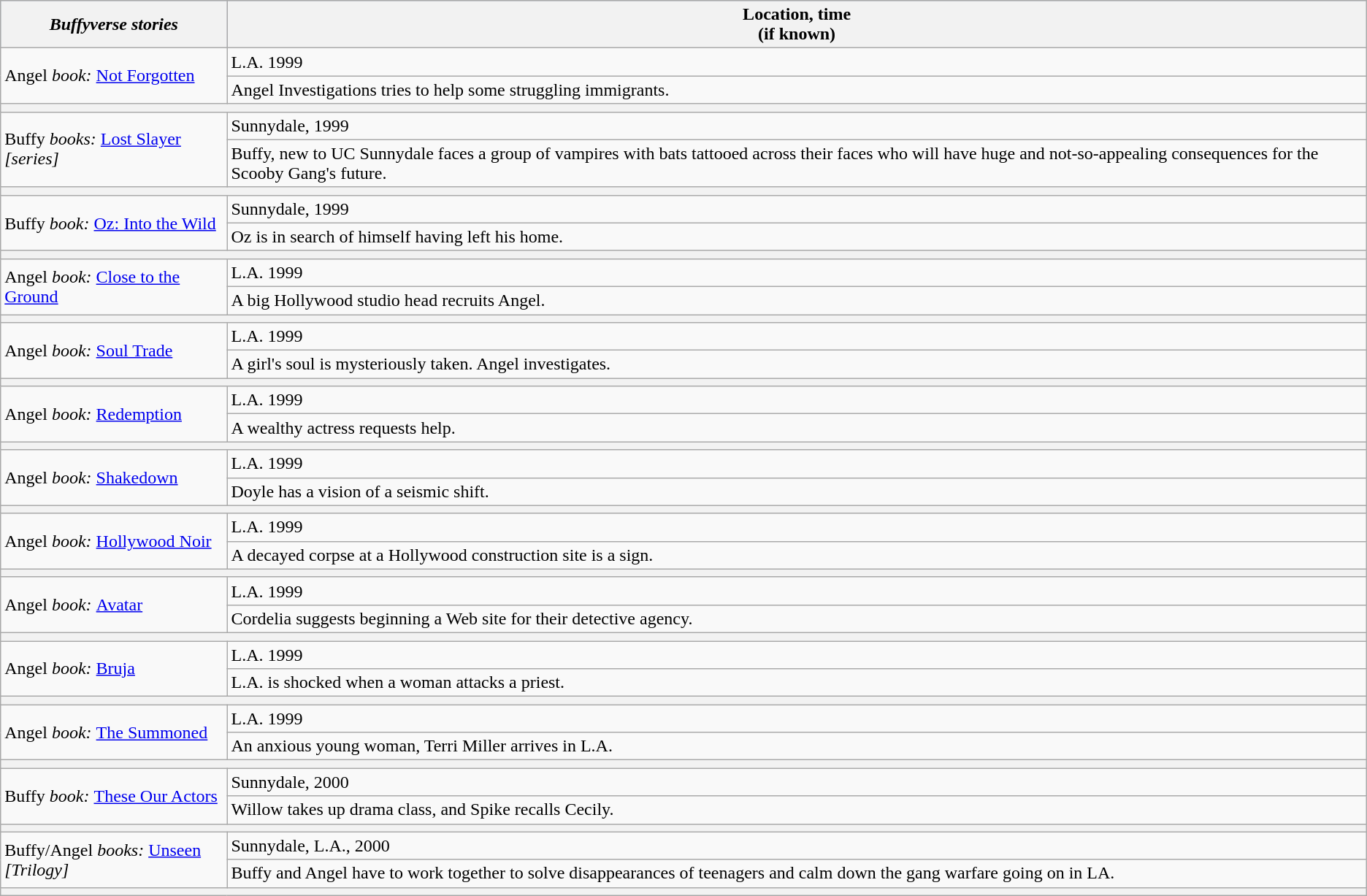<table class="wikitable">
<tr bgcolor="lightsteelblue" align=left>
<th><strong><em>Buffyverse<em> stories<strong></th>
<th></strong>Location, time<strong> <br>  (if known)</th>
</tr>
<tr>
<td rowspan="2"></em>Angel<em> book: </em><a href='#'>Not Forgotten</a><em></td>
<td>L.A. 1999</td>
</tr>
<tr>
<td colspan="4">Angel Investigations tries to help some struggling immigrants.</td>
</tr>
<tr>
<td colspan="6" bgcolor="#f2f2f2"></td>
</tr>
<tr>
<td rowspan="2"></em>Buffy<em> books: </em><a href='#'>Lost Slayer</a><em> <br>[series]</td>
<td>Sunnydale, 1999</td>
</tr>
<tr>
<td colspan="4">Buffy, new to UC Sunnydale faces a group of vampires with bats tattooed across their faces who will have huge and not-so-appealing consequences for the Scooby Gang's future.</td>
</tr>
<tr>
<td colspan="6" bgcolor="#f2f2f2"></td>
</tr>
<tr>
<td rowspan="2"></em>Buffy<em> book: </em><a href='#'>Oz: Into the Wild</a><em></td>
<td>Sunnydale, 1999</td>
</tr>
<tr>
<td colspan="4">Oz is in search of himself having left his home.</td>
</tr>
<tr>
<td colspan="6" bgcolor="#f2f2f2"></td>
</tr>
<tr>
<td rowspan="2"></em>Angel<em> book: </em><a href='#'>Close to the Ground</a><em></td>
<td>L.A. 1999</td>
</tr>
<tr>
<td colspan="4">A big Hollywood studio head recruits Angel.</td>
</tr>
<tr>
<td colspan="6" bgcolor="#f2f2f2"></td>
</tr>
<tr>
<td rowspan="2"></em>Angel<em> book: </em><a href='#'>Soul Trade</a><em></td>
<td>L.A. 1999</td>
</tr>
<tr>
<td colspan="4">A girl's soul is mysteriously taken. Angel investigates.</td>
</tr>
<tr>
<td colspan="6" bgcolor="#f2f2f2"></td>
</tr>
<tr>
<td rowspan="2"></em>Angel<em> book: </em><a href='#'>Redemption</a><em></td>
<td>L.A. 1999</td>
</tr>
<tr>
<td colspan="4">A wealthy actress requests help.</td>
</tr>
<tr>
<td colspan="6" bgcolor="#f2f2f2"></td>
</tr>
<tr>
<td rowspan="2"></em>Angel<em> book: </em><a href='#'>Shakedown</a><em></td>
<td>L.A. 1999</td>
</tr>
<tr>
<td colspan="4">Doyle has a vision of a seismic shift.</td>
</tr>
<tr>
<td colspan="6" bgcolor="#f2f2f2"></td>
</tr>
<tr>
<td rowspan="2"></em>Angel<em> book: </em><a href='#'>Hollywood Noir</a><em></td>
<td>L.A. 1999</td>
</tr>
<tr>
<td colspan="4">A decayed corpse at a Hollywood construction site is a sign.</td>
</tr>
<tr>
<td colspan="6" bgcolor="#f2f2f2"></td>
</tr>
<tr>
<td rowspan="2"></em>Angel<em> book: </em><a href='#'>Avatar</a><em></td>
<td>L.A. 1999</td>
</tr>
<tr>
<td colspan="4">Cordelia suggests beginning a Web site for their detective agency.</td>
</tr>
<tr>
<td colspan="6" bgcolor="#f2f2f2"></td>
</tr>
<tr>
<td rowspan="2"></em>Angel<em> book: </em><a href='#'>Bruja</a><em></td>
<td>L.A. 1999</td>
</tr>
<tr>
<td colspan="4">L.A. is shocked when a woman attacks a priest.</td>
</tr>
<tr>
<td colspan="6" bgcolor="#f2f2f2"></td>
</tr>
<tr>
<td rowspan="2"></em>Angel<em> book: </em><a href='#'>The Summoned</a><em></td>
<td>L.A. 1999</td>
</tr>
<tr>
<td colspan="4">An anxious young woman, Terri Miller arrives in L.A.</td>
</tr>
<tr>
<td colspan="6" bgcolor="#f2f2f2"></td>
</tr>
<tr>
<td rowspan="2"></em>Buffy<em> book: </em><a href='#'>These Our Actors</a><em></td>
<td>Sunnydale, 2000</td>
</tr>
<tr>
<td colspan="4">Willow takes up drama class, and Spike recalls Cecily.</td>
</tr>
<tr>
<td colspan="6" bgcolor="#f2f2f2"></td>
</tr>
<tr>
<td rowspan="2"></em>Buffy/Angel<em> books: </em><a href='#'>Unseen</a><em> <br>[Trilogy]</td>
<td>Sunnydale, L.A., 2000</td>
</tr>
<tr>
<td colspan="4">Buffy and Angel have to work together to solve disappearances of teenagers and calm down the gang warfare going on in LA.</td>
</tr>
<tr>
<td colspan="6" bgcolor="#f2f2f2"></td>
</tr>
</table>
